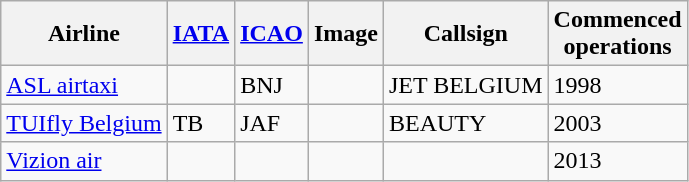<table class="wikitable sortable">
<tr valign="middle">
<th>Airline</th>
<th><a href='#'>IATA</a></th>
<th><a href='#'>ICAO</a></th>
<th>Image</th>
<th>Callsign</th>
<th>Commenced<br>operations</th>
</tr>
<tr>
<td><a href='#'>ASL airtaxi</a></td>
<td></td>
<td>BNJ</td>
<td></td>
<td>JET BELGIUM</td>
<td>1998</td>
</tr>
<tr>
<td><a href='#'>TUIfly Belgium</a></td>
<td>TB</td>
<td>JAF</td>
<td></td>
<td>BEAUTY</td>
<td>2003</td>
</tr>
<tr>
<td><a href='#'>Vizion air</a></td>
<td></td>
<td></td>
<td></td>
<td></td>
<td>2013</td>
</tr>
</table>
